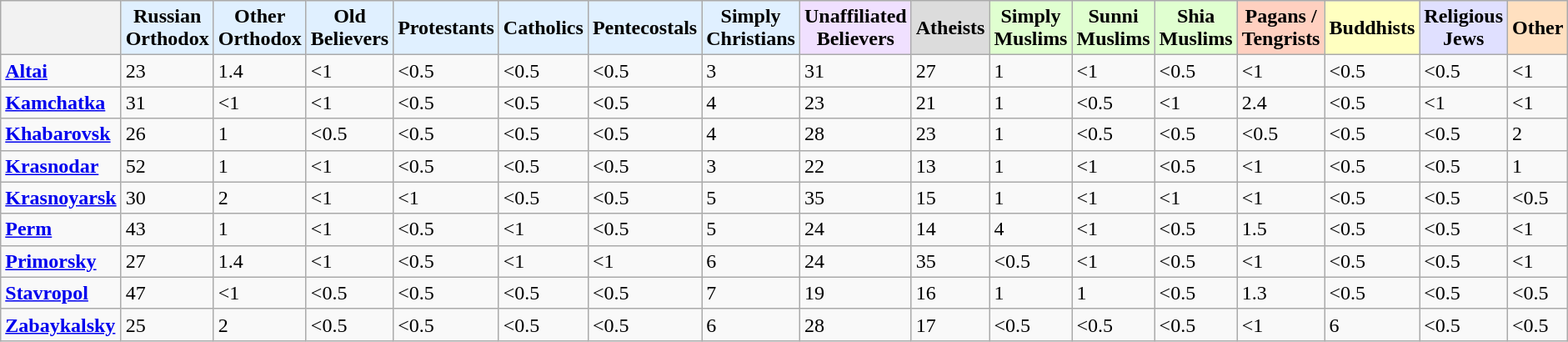<table class="wikitable">
<tr>
<th></th>
<th style="background:#E0F0FF;">Russian Orthodox</th>
<th style="background:#E0F0FF;">Other Orthodox</th>
<th style="background:#E0F0FF;">Old Believers</th>
<th style="background:#E0F0FF;">Protestants</th>
<th style="background:#E0F0FF;">Catholics</th>
<th style="background:#E0F0FF;">Pentecostals</th>
<th style="background:#E0F0FF;">Simply Christians</th>
<th style="background:#F0E0FF;">Unaffiliated Believers</th>
<th style="background:#DCDCDC;">Atheists</th>
<th style="background:#E0FFD0;">Simply Muslims</th>
<th style="background:#E0FFD0;">Sunni Muslims</th>
<th style="background:#E0FFD0;">Shia Muslims</th>
<th style="background:#FFD0C0;">Pagans / Tengrists</th>
<th style="background:#FFFFC0;">Buddhists</th>
<th style="background:#E0E0FF;">Religious Jews</th>
<th style="background:#FFE0C0;">Other</th>
</tr>
<tr>
<td><strong><a href='#'>Altai</a></strong></td>
<td>23</td>
<td>1.4</td>
<td><1</td>
<td><0.5</td>
<td><0.5</td>
<td><0.5</td>
<td>3</td>
<td>31</td>
<td>27</td>
<td>1</td>
<td><1</td>
<td><0.5</td>
<td><1</td>
<td><0.5</td>
<td><0.5</td>
<td><1</td>
</tr>
<tr>
<td><strong><a href='#'>Kamchatka</a></strong></td>
<td>31</td>
<td><1</td>
<td><1</td>
<td><0.5</td>
<td><0.5</td>
<td><0.5</td>
<td>4</td>
<td>23</td>
<td>21</td>
<td>1</td>
<td><0.5</td>
<td><1</td>
<td>2.4</td>
<td><0.5</td>
<td><1</td>
<td><1</td>
</tr>
<tr>
<td><strong><a href='#'>Khabarovsk</a></strong></td>
<td>26</td>
<td>1</td>
<td><0.5</td>
<td><0.5</td>
<td><0.5</td>
<td><0.5</td>
<td>4</td>
<td>28</td>
<td>23</td>
<td>1</td>
<td><0.5</td>
<td><0.5</td>
<td><0.5</td>
<td><0.5</td>
<td><0.5</td>
<td>2</td>
</tr>
<tr>
<td><strong><a href='#'>Krasnodar</a></strong></td>
<td>52</td>
<td>1</td>
<td><1</td>
<td><0.5</td>
<td><0.5</td>
<td><0.5</td>
<td>3</td>
<td>22</td>
<td>13</td>
<td>1</td>
<td><1</td>
<td><0.5</td>
<td><1</td>
<td><0.5</td>
<td><0.5</td>
<td>1</td>
</tr>
<tr>
<td><strong><a href='#'>Krasnoyarsk</a></strong></td>
<td>30</td>
<td>2</td>
<td><1</td>
<td><1</td>
<td><0.5</td>
<td><0.5</td>
<td>5</td>
<td>35</td>
<td>15</td>
<td>1</td>
<td><1</td>
<td><1</td>
<td><1</td>
<td><0.5</td>
<td><0.5</td>
<td><0.5</td>
</tr>
<tr>
<td><strong><a href='#'>Perm</a></strong></td>
<td>43</td>
<td>1</td>
<td><1</td>
<td><0.5</td>
<td><1</td>
<td><0.5</td>
<td>5</td>
<td>24</td>
<td>14</td>
<td>4</td>
<td><1</td>
<td><0.5</td>
<td>1.5</td>
<td><0.5</td>
<td><0.5</td>
<td><1</td>
</tr>
<tr>
<td><strong><a href='#'>Primorsky</a></strong></td>
<td>27</td>
<td>1.4</td>
<td><1</td>
<td><0.5</td>
<td><1</td>
<td><1</td>
<td>6</td>
<td>24</td>
<td>35</td>
<td><0.5</td>
<td><1</td>
<td><0.5</td>
<td><1</td>
<td><0.5</td>
<td><0.5</td>
<td><1</td>
</tr>
<tr>
<td><strong><a href='#'>Stavropol</a></strong></td>
<td>47</td>
<td><1</td>
<td><0.5</td>
<td><0.5</td>
<td><0.5</td>
<td><0.5</td>
<td>7</td>
<td>19</td>
<td>16</td>
<td>1</td>
<td>1</td>
<td><0.5</td>
<td>1.3</td>
<td><0.5</td>
<td><0.5</td>
<td><0.5</td>
</tr>
<tr>
<td><strong><a href='#'>Zabaykalsky</a></strong></td>
<td>25</td>
<td>2</td>
<td><0.5</td>
<td><0.5</td>
<td><0.5</td>
<td><0.5</td>
<td>6</td>
<td>28</td>
<td>17</td>
<td><0.5</td>
<td><0.5</td>
<td><0.5</td>
<td><1</td>
<td>6</td>
<td><0.5</td>
<td><0.5</td>
</tr>
</table>
